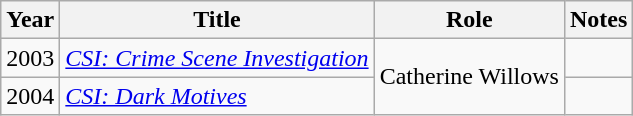<table class="wikitable sortable">
<tr>
<th>Year</th>
<th>Title</th>
<th>Role</th>
<th>Notes</th>
</tr>
<tr>
<td>2003</td>
<td><em><a href='#'>CSI: Crime Scene Investigation</a></em></td>
<td rowspan=2>Catherine Willows</td>
<td></td>
</tr>
<tr>
<td>2004</td>
<td><em><a href='#'>CSI: Dark Motives</a></em></td>
<td></td>
</tr>
</table>
